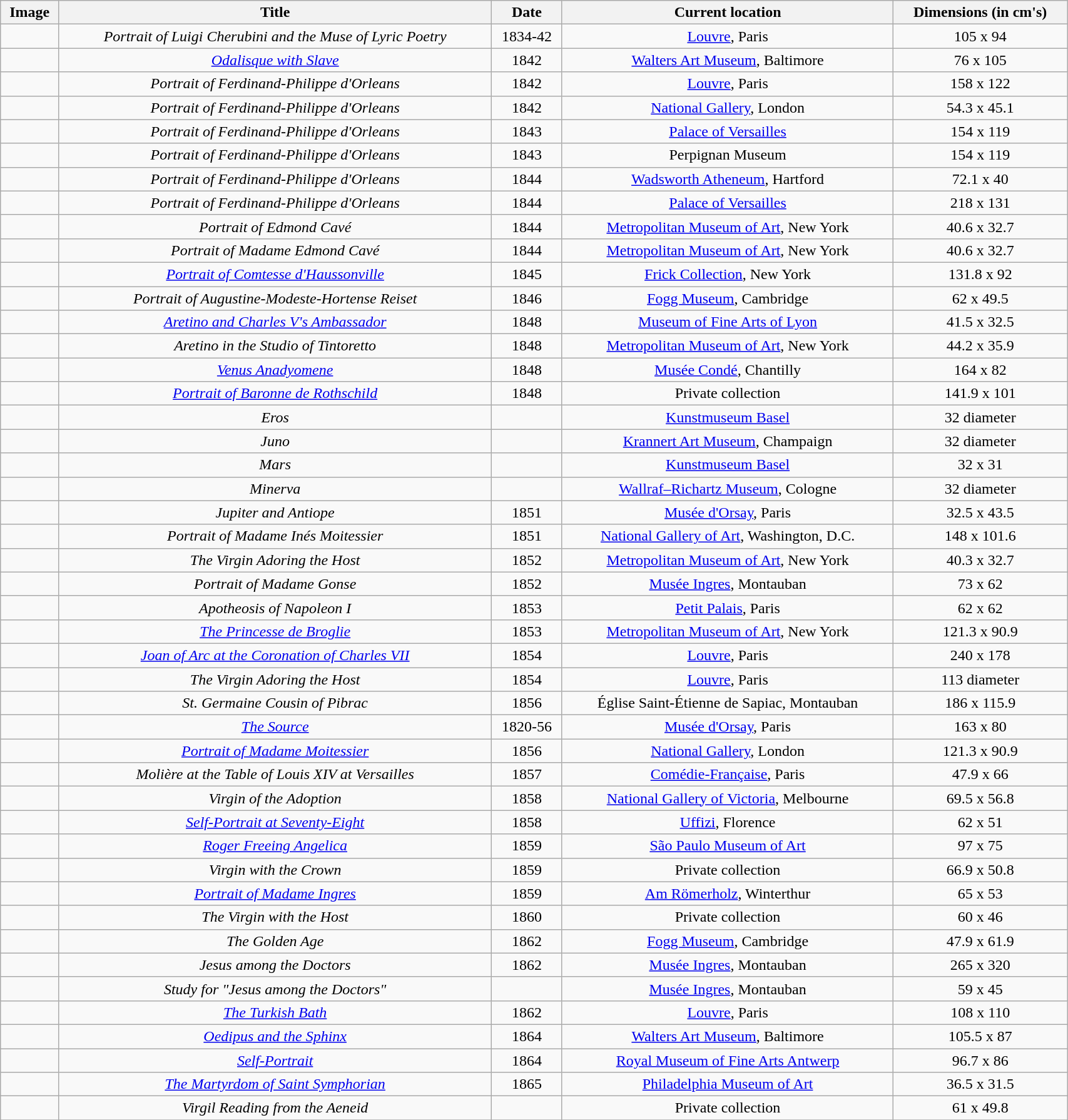<table class="wikitable sortable" style="font-size:100%; text-align: center; width:90%">
<tr>
<th>Image</th>
<th>Title</th>
<th>Date</th>
<th>Current location</th>
<th>Dimensions (in cm's)</th>
</tr>
<tr>
<td></td>
<td><em>Portrait of Luigi Cherubini and the Muse of Lyric Poetry</em></td>
<td>1834-42</td>
<td><a href='#'>Louvre</a>, Paris</td>
<td>105 x 94</td>
</tr>
<tr>
<td></td>
<td><em><a href='#'>Odalisque with Slave</a></em></td>
<td>1842</td>
<td><a href='#'>Walters Art Museum</a>, Baltimore</td>
<td>76 x 105</td>
</tr>
<tr>
<td></td>
<td><em>Portrait of Ferdinand-Philippe d'Orleans</em></td>
<td>1842</td>
<td><a href='#'>Louvre</a>, Paris</td>
<td>158 x 122</td>
</tr>
<tr>
<td></td>
<td><em>Portrait of Ferdinand-Philippe d'Orleans</em></td>
<td>1842</td>
<td><a href='#'>National Gallery</a>, London</td>
<td>54.3 x 45.1</td>
</tr>
<tr>
<td></td>
<td><em>Portrait of Ferdinand-Philippe d'Orleans</em></td>
<td>1843</td>
<td><a href='#'>Palace of Versailles</a></td>
<td>154 x 119</td>
</tr>
<tr>
<td></td>
<td><em>Portrait of Ferdinand-Philippe d'Orleans</em></td>
<td>1843</td>
<td>Perpignan Museum</td>
<td>154 x 119</td>
</tr>
<tr>
<td></td>
<td><em>Portrait of Ferdinand-Philippe d'Orleans</em></td>
<td>1844</td>
<td><a href='#'>Wadsworth Atheneum</a>, Hartford</td>
<td>72.1 x 40</td>
</tr>
<tr>
<td></td>
<td><em>Portrait of Ferdinand-Philippe d'Orleans</em></td>
<td>1844</td>
<td><a href='#'>Palace of Versailles</a></td>
<td>218 x 131</td>
</tr>
<tr>
<td></td>
<td><em>Portrait of Edmond Cavé</em></td>
<td>1844</td>
<td><a href='#'>Metropolitan Museum of Art</a>, New York</td>
<td>40.6 x 32.7</td>
</tr>
<tr>
<td></td>
<td><em>Portrait of Madame Edmond Cavé</em></td>
<td>1844</td>
<td><a href='#'>Metropolitan Museum of Art</a>, New York</td>
<td>40.6 x 32.7</td>
</tr>
<tr>
<td></td>
<td><em><a href='#'>Portrait of Comtesse d'Haussonville</a></em></td>
<td>1845</td>
<td><a href='#'>Frick Collection</a>, New York</td>
<td>131.8 x 92</td>
</tr>
<tr>
<td></td>
<td><em>Portrait of Augustine-Modeste-Hortense Reiset</em></td>
<td>1846</td>
<td><a href='#'>Fogg Museum</a>, Cambridge</td>
<td>62 x 49.5</td>
</tr>
<tr>
<td></td>
<td><em><a href='#'>Aretino and Charles V's Ambassador</a></em></td>
<td>1848</td>
<td><a href='#'>Museum of Fine Arts of Lyon</a></td>
<td>41.5 x 32.5</td>
</tr>
<tr>
<td></td>
<td><em>Aretino in the Studio of Tintoretto</em></td>
<td>1848</td>
<td><a href='#'>Metropolitan Museum of Art</a>, New York</td>
<td>44.2 x 35.9</td>
</tr>
<tr>
<td></td>
<td><em><a href='#'>Venus Anadyomene</a></em></td>
<td>1848</td>
<td><a href='#'>Musée Condé</a>, Chantilly</td>
<td>164 x 82</td>
</tr>
<tr>
<td></td>
<td><em><a href='#'>Portrait of Baronne de Rothschild</a></em></td>
<td>1848</td>
<td>Private collection</td>
<td>141.9 x 101</td>
</tr>
<tr>
<td></td>
<td><em>Eros</em></td>
<td></td>
<td><a href='#'>Kunstmuseum Basel</a></td>
<td>32 diameter</td>
</tr>
<tr>
<td></td>
<td><em>Juno</em></td>
<td></td>
<td><a href='#'>Krannert Art Museum</a>, Champaign</td>
<td>32 diameter</td>
</tr>
<tr>
<td></td>
<td><em>Mars</em></td>
<td></td>
<td><a href='#'>Kunstmuseum Basel</a></td>
<td>32 x 31</td>
</tr>
<tr>
<td></td>
<td><em>Minerva</em></td>
<td></td>
<td><a href='#'>Wallraf–Richartz Museum</a>, Cologne</td>
<td>32 diameter</td>
</tr>
<tr>
<td></td>
<td><em>Jupiter and Antiope</em></td>
<td>1851</td>
<td><a href='#'>Musée d'Orsay</a>, Paris</td>
<td>32.5 x 43.5</td>
</tr>
<tr>
<td></td>
<td><em>Portrait of Madame Inés Moitessier</em></td>
<td>1851</td>
<td><a href='#'>National Gallery of Art</a>, Washington, D.C.</td>
<td>148 x 101.6</td>
</tr>
<tr>
<td></td>
<td><em>The Virgin Adoring the Host</em></td>
<td>1852</td>
<td><a href='#'>Metropolitan Museum of Art</a>, New York</td>
<td>40.3 x 32.7</td>
</tr>
<tr>
<td></td>
<td><em>Portrait of Madame Gonse</em></td>
<td>1852</td>
<td><a href='#'>Musée Ingres</a>, Montauban</td>
<td>73 x 62</td>
</tr>
<tr>
<td></td>
<td><em>Apotheosis of Napoleon I</em></td>
<td>1853</td>
<td><a href='#'>Petit Palais</a>, Paris</td>
<td>62 x 62</td>
</tr>
<tr>
<td></td>
<td><em><a href='#'>The Princesse de Broglie</a></em></td>
<td>1853</td>
<td><a href='#'>Metropolitan Museum of Art</a>, New York</td>
<td>121.3 x 90.9</td>
</tr>
<tr>
<td></td>
<td><em><a href='#'>Joan of Arc at the Coronation of Charles VII</a></em></td>
<td>1854</td>
<td><a href='#'>Louvre</a>, Paris</td>
<td>240 x 178</td>
</tr>
<tr>
<td></td>
<td><em>The Virgin Adoring the Host</em></td>
<td>1854</td>
<td><a href='#'>Louvre</a>, Paris</td>
<td>113 diameter</td>
</tr>
<tr>
<td></td>
<td><em>St. Germaine Cousin of Pibrac</em></td>
<td>1856</td>
<td>Église Saint-Étienne de Sapiac, Montauban</td>
<td>186 x 115.9</td>
</tr>
<tr>
<td></td>
<td><em><a href='#'>The Source</a></em></td>
<td>1820-56</td>
<td><a href='#'>Musée d'Orsay</a>, Paris</td>
<td>163 x 80</td>
</tr>
<tr>
<td></td>
<td><em><a href='#'>Portrait of Madame Moitessier</a></em></td>
<td>1856</td>
<td><a href='#'>National Gallery</a>, London</td>
<td>121.3 x 90.9</td>
</tr>
<tr>
<td></td>
<td><em>Molière at the Table of Louis XIV at Versailles</em></td>
<td>1857</td>
<td><a href='#'>Comédie-Française</a>, Paris</td>
<td>47.9 x 66</td>
</tr>
<tr>
<td></td>
<td><em>Virgin of the Adoption</em></td>
<td>1858</td>
<td><a href='#'>National Gallery of Victoria</a>, Melbourne</td>
<td>69.5 x 56.8</td>
</tr>
<tr>
<td></td>
<td><em><a href='#'>Self-Portrait at Seventy-Eight</a></em></td>
<td>1858</td>
<td><a href='#'>Uffizi</a>, Florence</td>
<td>62 x 51</td>
</tr>
<tr>
<td></td>
<td><em><a href='#'>Roger Freeing Angelica</a></em></td>
<td>1859</td>
<td><a href='#'>São Paulo Museum of Art</a></td>
<td>97 x 75</td>
</tr>
<tr>
<td></td>
<td><em>Virgin with the Crown</em></td>
<td>1859</td>
<td>Private collection</td>
<td>66.9 x 50.8</td>
</tr>
<tr>
<td></td>
<td><em><a href='#'>Portrait of Madame Ingres</a></em></td>
<td>1859</td>
<td><a href='#'>Am Römerholz</a>, Winterthur</td>
<td>65 x 53</td>
</tr>
<tr>
<td></td>
<td><em>The Virgin with the Host</em></td>
<td>1860</td>
<td>Private collection</td>
<td>60 x 46</td>
</tr>
<tr>
<td></td>
<td><em>The Golden Age</em></td>
<td>1862</td>
<td><a href='#'>Fogg Museum</a>, Cambridge</td>
<td>47.9 x 61.9</td>
</tr>
<tr>
<td></td>
<td><em>Jesus among the Doctors</em></td>
<td>1862</td>
<td><a href='#'>Musée Ingres</a>, Montauban</td>
<td>265 x 320</td>
</tr>
<tr>
<td></td>
<td><em>Study for "Jesus among the Doctors"</em></td>
<td></td>
<td><a href='#'>Musée Ingres</a>, Montauban</td>
<td>59 x 45</td>
</tr>
<tr>
<td></td>
<td><em><a href='#'>The Turkish Bath</a></em></td>
<td>1862</td>
<td><a href='#'>Louvre</a>, Paris</td>
<td>108 x 110</td>
</tr>
<tr>
<td></td>
<td><em><a href='#'>Oedipus and the Sphinx</a></em></td>
<td>1864</td>
<td><a href='#'>Walters Art Museum</a>, Baltimore</td>
<td>105.5 x 87</td>
</tr>
<tr>
<td></td>
<td><em><a href='#'>Self-Portrait</a></em></td>
<td>1864</td>
<td><a href='#'>Royal Museum of Fine Arts Antwerp</a></td>
<td>96.7 x 86</td>
</tr>
<tr>
<td></td>
<td><em><a href='#'>The Martyrdom of Saint Symphorian</a></em></td>
<td>1865</td>
<td><a href='#'>Philadelphia Museum of Art</a></td>
<td>36.5 x 31.5</td>
</tr>
<tr>
<td></td>
<td><em>Virgil Reading from the Aeneid</em></td>
<td></td>
<td>Private collection</td>
<td>61 x 49.8</td>
</tr>
<tr>
</tr>
</table>
